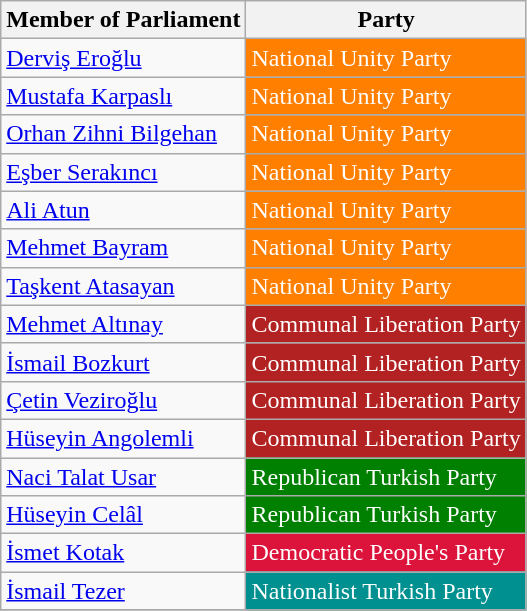<table class="wikitable">
<tr>
<th>Member of Parliament</th>
<th>Party</th>
</tr>
<tr>
<td><a href='#'>Derviş Eroğlu</a></td>
<td style="background:#FF7F00; color:white">National Unity Party</td>
</tr>
<tr>
<td><a href='#'>Mustafa Karpaslı</a></td>
<td style="background:#FF7F00; color:white">National Unity Party</td>
</tr>
<tr>
<td><a href='#'>Orhan Zihni Bilgehan</a></td>
<td style="background:#FF7F00; color:white">National Unity Party</td>
</tr>
<tr>
<td><a href='#'>Eşber Serakıncı</a></td>
<td style="background:#FF7F00; color:white">National Unity Party</td>
</tr>
<tr>
<td><a href='#'>Ali Atun</a></td>
<td style="background:#FF7F00; color:white">National Unity Party</td>
</tr>
<tr>
<td><a href='#'>Mehmet Bayram</a></td>
<td style="background:#FF7F00; color:white">National Unity Party</td>
</tr>
<tr>
<td><a href='#'>Taşkent Atasayan</a></td>
<td style="background:#FF7F00; color:white">National Unity Party</td>
</tr>
<tr>
<td><a href='#'>Mehmet Altınay</a></td>
<td style="background:#B22222; color:white">Communal Liberation Party</td>
</tr>
<tr>
<td><a href='#'>İsmail Bozkurt</a></td>
<td style="background:#B22222; color:white">Communal Liberation Party</td>
</tr>
<tr>
<td><a href='#'>Çetin Veziroğlu</a></td>
<td style="background:#B22222; color:white">Communal Liberation Party</td>
</tr>
<tr>
<td><a href='#'>Hüseyin Angolemli</a></td>
<td style="background:#B22222; color:white">Communal Liberation Party</td>
</tr>
<tr>
<td><a href='#'>Naci Talat Usar</a></td>
<td style="background:#008000; color:white">Republican Turkish Party</td>
</tr>
<tr>
<td><a href='#'>Hüseyin Celâl</a></td>
<td style="background:#008000; color:white">Republican Turkish Party</td>
</tr>
<tr>
<td><a href='#'>İsmet Kotak</a></td>
<td style="background:#DC143C; color:white">Democratic People's Party</td>
</tr>
<tr>
<td><a href='#'>İsmail Tezer</a></td>
<td style="background:#009090; color:white">Nationalist Turkish Party</td>
</tr>
<tr>
</tr>
</table>
